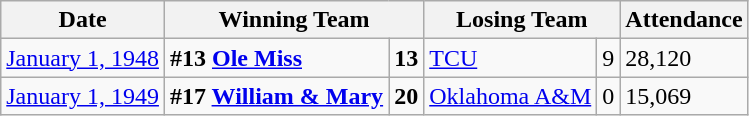<table class="wikitable">
<tr>
<th>Date</th>
<th colspan="2">Winning Team</th>
<th colspan="2">Losing Team</th>
<th>Attendance</th>
</tr>
<tr>
<td><a href='#'>January 1, 1948</a></td>
<td><strong>#13 <a href='#'>Ole Miss</a></strong></td>
<td><strong>13</strong></td>
<td><a href='#'>TCU</a></td>
<td>9</td>
<td>28,120</td>
</tr>
<tr>
<td><a href='#'>January 1, 1949</a></td>
<td><strong>#17 <a href='#'>William & Mary</a></strong></td>
<td><strong>20</strong></td>
<td><a href='#'>Oklahoma A&M</a></td>
<td>0</td>
<td>15,069</td>
</tr>
</table>
